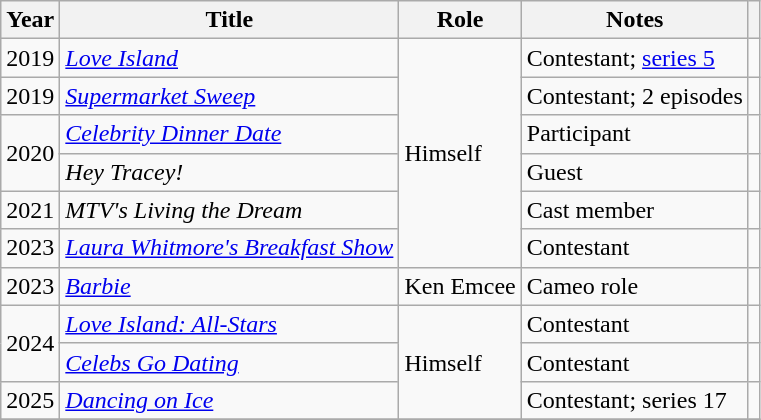<table class="wikitable">
<tr>
<th>Year</th>
<th>Title</th>
<th>Role</th>
<th>Notes</th>
<th></th>
</tr>
<tr>
<td>2019</td>
<td><em><a href='#'>Love Island</a></em></td>
<td rowspan="6">Himself</td>
<td>Contestant; <a href='#'>series 5</a></td>
<td align="center"></td>
</tr>
<tr>
<td>2019</td>
<td><em><a href='#'>Supermarket Sweep</a></em></td>
<td>Contestant; 2 episodes</td>
<td align="center"></td>
</tr>
<tr>
<td rowspan="2">2020</td>
<td><em><a href='#'>Celebrity Dinner Date</a></em></td>
<td>Participant</td>
<td align="center"></td>
</tr>
<tr>
<td><em>Hey Tracey!</em></td>
<td>Guest</td>
<td align="center"></td>
</tr>
<tr>
<td>2021</td>
<td><em>MTV's Living the Dream</em></td>
<td>Cast member</td>
<td align="center"></td>
</tr>
<tr>
<td>2023</td>
<td><em><a href='#'>Laura Whitmore's Breakfast Show</a></em></td>
<td>Contestant</td>
<td align="center"></td>
</tr>
<tr>
<td>2023</td>
<td><em><a href='#'>Barbie</a></em></td>
<td>Ken Emcee</td>
<td>Cameo role</td>
<td align="center"></td>
</tr>
<tr>
<td rowspan="2">2024</td>
<td><em><a href='#'>Love Island: All-Stars</a></em></td>
<td rowspan="3">Himself</td>
<td>Contestant</td>
<td align="center"></td>
</tr>
<tr>
<td><em><a href='#'>Celebs Go Dating</a></em></td>
<td>Contestant</td>
<td></td>
</tr>
<tr>
<td>2025</td>
<td><em><a href='#'>Dancing on Ice</a></em></td>
<td>Contestant; series 17</td>
<td align="center"></td>
</tr>
<tr>
</tr>
</table>
